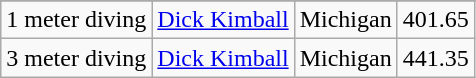<table class="wikitable sortable" style="text-align:left">
<tr>
</tr>
<tr>
<td>1 meter diving</td>
<td><a href='#'>Dick Kimball</a></td>
<td>Michigan</td>
<td>401.65</td>
</tr>
<tr>
<td>3 meter diving</td>
<td><a href='#'>Dick Kimball</a></td>
<td>Michigan</td>
<td>441.35</td>
</tr>
</table>
